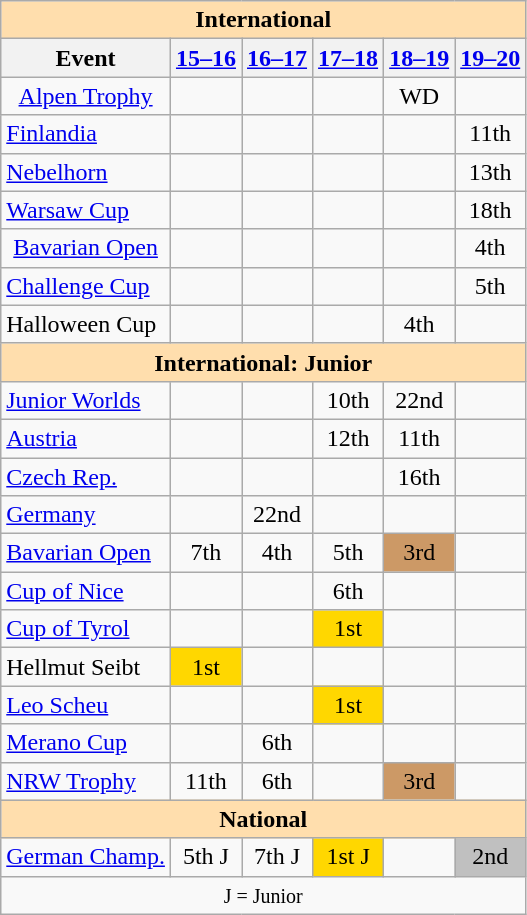<table class="wikitable" style="text-align:center">
<tr>
<th colspan="6" style="background-color: #ffdead; " align="center">International</th>
</tr>
<tr>
<th>Event</th>
<th><a href='#'>15–16</a></th>
<th><a href='#'>16–17</a></th>
<th><a href='#'>17–18</a></th>
<th><a href='#'>18–19</a></th>
<th><a href='#'>19–20</a></th>
</tr>
<tr>
<td> <a href='#'>Alpen Trophy</a></td>
<td></td>
<td></td>
<td></td>
<td>WD</td>
<td></td>
</tr>
<tr>
<td align=left> <a href='#'>Finlandia</a></td>
<td></td>
<td></td>
<td></td>
<td></td>
<td>11th</td>
</tr>
<tr>
<td align=left> <a href='#'>Nebelhorn</a></td>
<td></td>
<td></td>
<td></td>
<td></td>
<td>13th</td>
</tr>
<tr>
<td align=left> <a href='#'>Warsaw Cup</a></td>
<td></td>
<td></td>
<td></td>
<td></td>
<td>18th</td>
</tr>
<tr>
<td><a href='#'>Bavarian Open</a></td>
<td></td>
<td></td>
<td></td>
<td></td>
<td>4th</td>
</tr>
<tr>
<td align=left><a href='#'>Challenge Cup</a></td>
<td></td>
<td></td>
<td></td>
<td></td>
<td>5th</td>
</tr>
<tr>
<td align=left>Halloween Cup</td>
<td></td>
<td></td>
<td></td>
<td>4th</td>
<td></td>
</tr>
<tr>
<th colspan="6" style="background-color: #ffdead; " align="center">International: Junior</th>
</tr>
<tr>
<td align=left><a href='#'>Junior Worlds</a></td>
<td></td>
<td></td>
<td>10th</td>
<td>22nd</td>
<td></td>
</tr>
<tr>
<td align=left> <a href='#'>Austria</a></td>
<td></td>
<td></td>
<td>12th</td>
<td>11th</td>
<td></td>
</tr>
<tr>
<td align=left> <a href='#'>Czech Rep.</a></td>
<td></td>
<td></td>
<td></td>
<td>16th</td>
<td></td>
</tr>
<tr>
<td align=left> <a href='#'>Germany</a></td>
<td></td>
<td>22nd</td>
<td></td>
<td></td>
<td></td>
</tr>
<tr>
<td align=left><a href='#'>Bavarian Open</a></td>
<td>7th</td>
<td>4th</td>
<td>5th</td>
<td bgcolor=cc9966>3rd</td>
<td></td>
</tr>
<tr>
<td align=left><a href='#'>Cup of Nice</a></td>
<td></td>
<td></td>
<td>6th</td>
<td></td>
<td></td>
</tr>
<tr>
<td align=left><a href='#'>Cup of Tyrol</a></td>
<td></td>
<td></td>
<td bgcolor=gold>1st</td>
<td></td>
<td></td>
</tr>
<tr>
<td align=left>Hellmut Seibt</td>
<td bgcolor="gold">1st</td>
<td></td>
<td></td>
<td></td>
<td></td>
</tr>
<tr>
<td align=left><a href='#'>Leo Scheu</a></td>
<td></td>
<td></td>
<td bgcolor=gold>1st</td>
<td></td>
<td></td>
</tr>
<tr>
<td align=left><a href='#'>Merano Cup</a></td>
<td></td>
<td>6th</td>
<td></td>
<td></td>
<td></td>
</tr>
<tr>
<td align=left><a href='#'>NRW Trophy</a></td>
<td>11th</td>
<td>6th</td>
<td></td>
<td bgcolor=cc9966>3rd</td>
<td></td>
</tr>
<tr>
<th colspan="6" style="background-color: #ffdead; " align="center">National</th>
</tr>
<tr>
<td align="left"><a href='#'>German Champ.</a></td>
<td>5th J</td>
<td>7th J</td>
<td bgcolor="gold">1st J</td>
<td></td>
<td bgcolor="silver">2nd</td>
</tr>
<tr>
<td colspan="6" align="center"><small>J = Junior </small></td>
</tr>
</table>
